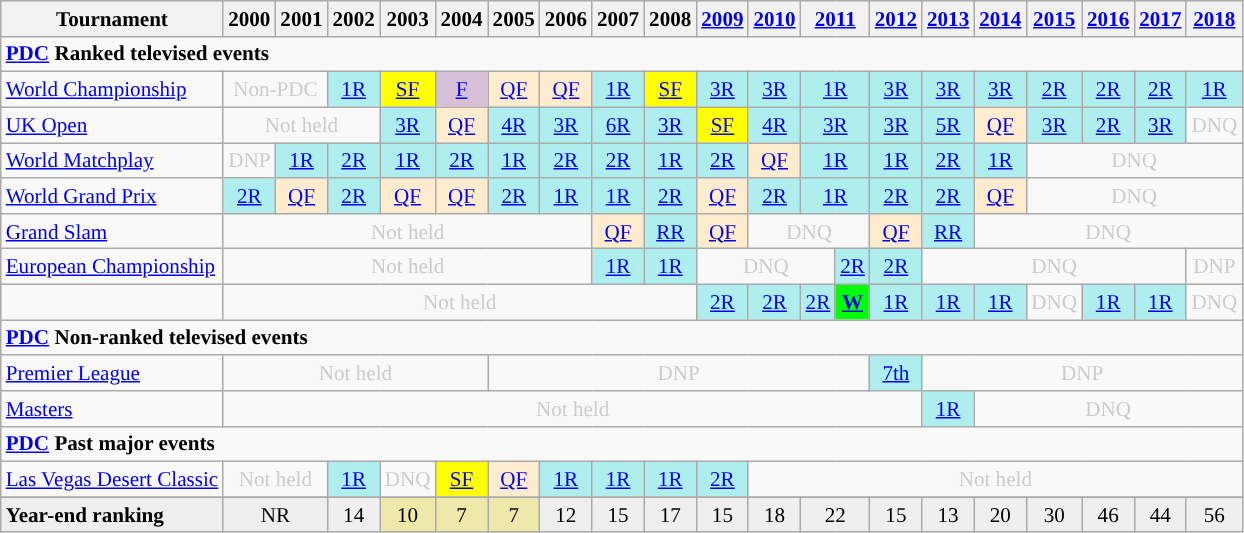<table class=wikitable style=text-align:center;font-size:88%>
<tr>
<th>Tournament</th>
<th>2000</th>
<th>2001</th>
<th>2002</th>
<th>2003</th>
<th>2004</th>
<th>2005</th>
<th>2006</th>
<th>2007</th>
<th>2008</th>
<th><a href='#'>2009</a></th>
<th><a href='#'>2010</a></th>
<th colspan="2"><a href='#'>2011</a></th>
<th><a href='#'>2012</a></th>
<th><a href='#'>2013</a></th>
<th><a href='#'>2014</a></th>
<th><a href='#'>2015</a></th>
<th><a href='#'>2016</a></th>
<th><a href='#'>2017</a></th>
<th><a href='#'>2018</a></th>
</tr>
<tr>
<td colspan="33" align="left"><strong><a href='#'>PDC</a> Ranked televised events</strong></td>
</tr>
<tr>
<td align=left><a href='#'>World Championship</a></td>
<td colspan="2" style="text-align:center; color:#ccc;">Non-PDC</td>
<td style="text-align:center; background:#afeeee;"><a href='#'>1R</a></td>
<td style="text-align:center; background:yellow;"><a href='#'>SF</a></td>
<td style="text-align:center; background:thistle;"><a href='#'>F</a></td>
<td style="text-align:center; background:#ffebcd;"><a href='#'>QF</a></td>
<td style="text-align:center; background:#ffebcd;"><a href='#'>QF</a></td>
<td style="text-align:center; background:#afeeee;"><a href='#'>1R</a></td>
<td style="text-align:center; background:yellow;"><a href='#'>SF</a></td>
<td style="text-align:center; background:#afeeee;"><a href='#'>3R</a></td>
<td style="text-align:center; background:#afeeee;"><a href='#'>3R</a></td>
<td colspan="2" style="text-align:center; background:#afeeee;"><a href='#'>1R</a></td>
<td style="text-align:center; background:#afeeee;"><a href='#'>3R</a></td>
<td style="text-align:center; background:#afeeee;"><a href='#'>3R</a></td>
<td style="text-align:center; background:#afeeee;"><a href='#'>3R</a></td>
<td style="text-align:center; background:#afeeee;"><a href='#'>2R</a></td>
<td style="text-align:center; background:#afeeee;"><a href='#'>2R</a></td>
<td style="text-align:center; background:#afeeee;"><a href='#'>2R</a></td>
<td style="text-align:center; background:#afeeee;"><a href='#'>1R</a></td>
</tr>
<tr>
<td align=left><a href='#'>UK Open</a></td>
<td colspan="3" style="text-align:center; color:#ccc;">Not held</td>
<td style="text-align:center; background:#afeeee;"><a href='#'>3R</a></td>
<td style="text-align:center; background:#ffebcd;"><a href='#'>QF</a></td>
<td style="text-align:center; background:#afeeee;"><a href='#'>4R</a></td>
<td style="text-align:center; background:#afeeee;"><a href='#'>3R</a></td>
<td style="text-align:center; background:#afeeee;"><a href='#'>6R</a></td>
<td style="text-align:center; background:#afeeee;"><a href='#'>3R</a></td>
<td style="text-align:center; background:yellow;"><a href='#'>SF</a></td>
<td style="text-align:center; background:#afeeee;"><a href='#'>4R</a></td>
<td colspan="2" style="text-align:center; background:#afeeee;"><a href='#'>3R</a></td>
<td style="text-align:center; background:#afeeee;"><a href='#'>3R</a></td>
<td style="text-align:center; background:#afeeee;"><a href='#'>5R</a></td>
<td style="text-align:center; background:#ffebcd;"><a href='#'>QF</a></td>
<td style="text-align:center; background:#afeeee;"><a href='#'>3R</a></td>
<td style="text-align:center; background:#afeeee;"><a href='#'>2R</a></td>
<td style="text-align:center; background:#afeeee;"><a href='#'>3R</a></td>
<td style="text-align:center; color:#ccc;">DNQ</td>
</tr>
<tr>
<td align=left><a href='#'>World Matchplay</a></td>
<td style="text-align:center; color:#ccc;">DNP</td>
<td style="text-align:center; background:#afeeee;"><a href='#'>1R</a></td>
<td style="text-align:center; background:#afeeee;"><a href='#'>2R</a></td>
<td style="text-align:center; background:#afeeee;"><a href='#'>1R</a></td>
<td style="text-align:center; background:#afeeee;"><a href='#'>2R</a></td>
<td style="text-align:center; background:#afeeee;"><a href='#'>1R</a></td>
<td style="text-align:center; background:#afeeee;"><a href='#'>2R</a></td>
<td style="text-align:center; background:#afeeee;"><a href='#'>2R</a></td>
<td style="text-align:center; background:#afeeee;"><a href='#'>1R</a></td>
<td style="text-align:center; background:#afeeee;"><a href='#'>2R</a></td>
<td style="text-align:center; background:#ffebcd;"><a href='#'>QF</a></td>
<td colspan="2" style="text-align:center; background:#afeeee;"><a href='#'>1R</a></td>
<td style="text-align:center; background:#afeeee;"><a href='#'>1R</a></td>
<td style="text-align:center; background:#afeeee;"><a href='#'>2R</a></td>
<td style="text-align:center; background:#afeeee;"><a href='#'>1R</a></td>
<td colspan="4" style="text-align:center; color:#ccc;">DNQ</td>
</tr>
<tr>
<td align=left><a href='#'>World Grand Prix</a></td>
<td style="text-align:center; background:#afeeee;"><a href='#'>2R</a></td>
<td style="text-align:center; background:#ffebcd;"><a href='#'>QF</a></td>
<td style="text-align:center; background:#afeeee;"><a href='#'>2R</a></td>
<td style="text-align:center; background:#ffebcd;"><a href='#'>QF</a></td>
<td style="text-align:center; background:#ffebcd;"><a href='#'>QF</a></td>
<td style="text-align:center; background:#afeeee;"><a href='#'>2R</a></td>
<td style="text-align:center; background:#afeeee;"><a href='#'>1R</a></td>
<td style="text-align:center; background:#afeeee;"><a href='#'>1R</a></td>
<td style="text-align:center; background:#afeeee;"><a href='#'>2R</a></td>
<td style="text-align:center; background:#ffebcd;"><a href='#'>QF</a></td>
<td style="text-align:center; background:#afeeee;"><a href='#'>2R</a></td>
<td colspan="2" style="text-align:center; background:#afeeee;"><a href='#'>1R</a></td>
<td style="text-align:center; background:#afeeee;"><a href='#'>2R</a></td>
<td style="text-align:center; background:#afeeee;"><a href='#'>2R</a></td>
<td style="text-align:center; background:#ffebcd;"><a href='#'>QF</a></td>
<td colspan="4" style="text-align:center; color:#ccc;">DNQ</td>
</tr>
<tr>
<td align=left><a href='#'>Grand Slam</a></td>
<td colspan="7" style="text-align:center; color:#ccc;">Not held</td>
<td style="text-align:center; background:#ffebcd;"><a href='#'>QF</a></td>
<td style="text-align:center; background:#afeeee;"><a href='#'>RR</a></td>
<td style="text-align:center; background:#ffebcd;"><a href='#'>QF</a></td>
<td colspan="3" style="text-align:center; color:#ccc;">DNQ</td>
<td style="text-align:center; background:#ffebcd;"><a href='#'>QF</a></td>
<td style="text-align:center; background:#afeeee;"><a href='#'>RR</a></td>
<td colspan="5" style="text-align:center; color:#ccc;">DNQ</td>
</tr>
<tr>
<td align=left><a href='#'>European Championship</a></td>
<td colspan="7" style="text-align:center; color:#ccc;">Not held</td>
<td style="text-align:center; background:#afeeee;"><a href='#'>1R</a></td>
<td style="text-align:center; background:#afeeee;"><a href='#'>1R</a></td>
<td colspan="3" style="text-align:center; color:#ccc;">DNQ</td>
<td style="text-align:center; background:#afeeee;"><a href='#'>2R</a></td>
<td style="text-align:center; background:#afeeee;"><a href='#'>2R</a></td>
<td colspan="5" style="text-align:center; color:#ccc;">DNQ</td>
<td colspan="1" style="text-align:center; color:#ccc;">DNP</td>
</tr>
<tr>
<td align=left></td>
<td colspan="9" style="text-align:center; color:#ccc;">Not held</td>
<td style="text-align:center; background:#afeeee;"><a href='#'>2R</a></td>
<td style="text-align:center; background:#afeeee;"><a href='#'>2R</a></td>
<td style="text-align:center; background:#afeeee;"><a href='#'>2R</a></td>
<td style="text-align:center; background:lime;"><strong><a href='#'>W</a></strong></td>
<td style="text-align:center; background:#afeeee;"><a href='#'>1R</a></td>
<td style="text-align:center; background:#afeeee;"><a href='#'>1R</a></td>
<td style="text-align:center; background:#afeeee;"><a href='#'>1R</a></td>
<td style="text-align:center; color:#ccc;">DNQ</td>
<td style="text-align:center; background:#afeeee;"><a href='#'>1R</a></td>
<td style="text-align:center; background:#afeeee;"><a href='#'>1R</a></td>
<td style="text-align:center; color:#ccc;">DNQ</td>
</tr>
<tr>
<td colspan="33" align="left"><strong><a href='#'>PDC</a> Non-ranked televised events</strong></td>
</tr>
<tr>
<td align=left><a href='#'>Premier League</a></td>
<td colspan="5" style="text-align:center; color:#ccc;">Not held</td>
<td colspan="8" style="text-align:center; color:#ccc;">DNP</td>
<td style="text-align:center; background:#afeeee;"><a href='#'>7th</a></td>
<td colspan="6" style="text-align:center; color:#ccc;">DNP</td>
</tr>
<tr>
<td align=left><a href='#'>Masters</a></td>
<td colspan="14" style="text-align:center; color:#ccc;">Not held</td>
<td style="text-align:center; background:#afeeee;"><a href='#'>1R</a></td>
<td colspan="5" style="text-align:center; color:#ccc;">DNQ</td>
</tr>
<tr>
<td colspan="33" align="left"><strong><a href='#'>PDC</a> Past major events</strong></td>
</tr>
<tr>
<td align=left><a href='#'>Las Vegas Desert Classic</a></td>
<td colspan="2" style="text-align:center; color:#ccc;">Not held</td>
<td style="text-align:center; background:#afeeee;"><a href='#'>1R</a></td>
<td style="text-align:center; color:#ccc;">DNQ</td>
<td style="text-align:center; background:yellow;"><a href='#'>SF</a></td>
<td style="text-align:center; background:#ffebcd;"><a href='#'>QF</a></td>
<td style="text-align:center; background:#afeeee;"><a href='#'>1R</a></td>
<td style="text-align:center; background:#afeeee;"><a href='#'>1R</a></td>
<td style="text-align:center; background:#afeeee;"><a href='#'>1R</a></td>
<td style="text-align:center; background:#afeeee;"><a href='#'>2R</a></td>
<td colspan="10" style="text-align:center; color:#ccc;">Not held</td>
</tr>
<tr>
</tr>
<tr bgcolor="efefef">
<td align="left"><strong>Year-end ranking</strong></td>
<td colspan="2" style="text-align:center;">NR</td>
<td style="text-align:center;">14</td>
<td style="text-align:center; background:#eee8aa;">10</td>
<td style="text-align:center; background:#eee8aa;">7</td>
<td style="text-align:center; background:#eee8aa;">7</td>
<td style="text-align:center;">12</td>
<td style="text-align:center;">15</td>
<td style="text-align:center;">17</td>
<td style="text-align:center;">15</td>
<td style="text-align:center;">18</td>
<td colspan="2" style="text-align:center;">22</td>
<td style="text-align:center;">15</td>
<td style="text-align:center;">13</td>
<td style="text-align:center;">20</td>
<td style="text-align:center;">30</td>
<td style="text-align:center;">46</td>
<td style="text-align:center;">44</td>
<td style="text-align:center;">56</td>
</tr>
</table>
